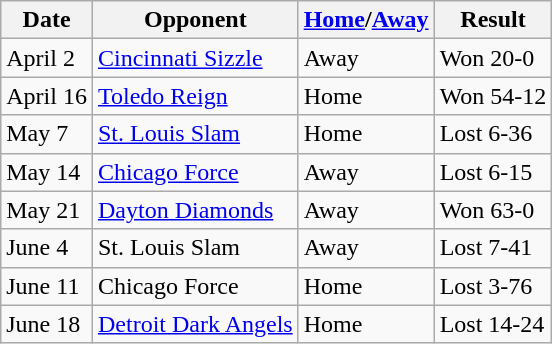<table class="wikitable">
<tr>
<th>Date</th>
<th>Opponent</th>
<th><a href='#'>Home</a>/<a href='#'>Away</a></th>
<th>Result</th>
</tr>
<tr>
<td>April 2</td>
<td><a href='#'>Cincinnati Sizzle</a></td>
<td>Away</td>
<td>Won 20-0</td>
</tr>
<tr>
<td>April 16</td>
<td><a href='#'>Toledo Reign</a></td>
<td>Home</td>
<td>Won 54-12</td>
</tr>
<tr>
<td>May 7</td>
<td><a href='#'>St. Louis Slam</a></td>
<td>Home</td>
<td>Lost 6-36</td>
</tr>
<tr>
<td>May 14</td>
<td><a href='#'>Chicago Force</a></td>
<td>Away</td>
<td>Lost 6-15</td>
</tr>
<tr>
<td>May 21</td>
<td><a href='#'>Dayton Diamonds</a></td>
<td>Away</td>
<td>Won 63-0</td>
</tr>
<tr>
<td>June 4</td>
<td>St. Louis Slam</td>
<td>Away</td>
<td>Lost 7-41</td>
</tr>
<tr>
<td>June 11</td>
<td>Chicago Force</td>
<td>Home</td>
<td>Lost 3-76</td>
</tr>
<tr>
<td>June 18</td>
<td><a href='#'>Detroit Dark Angels</a></td>
<td>Home</td>
<td>Lost 14-24</td>
</tr>
</table>
